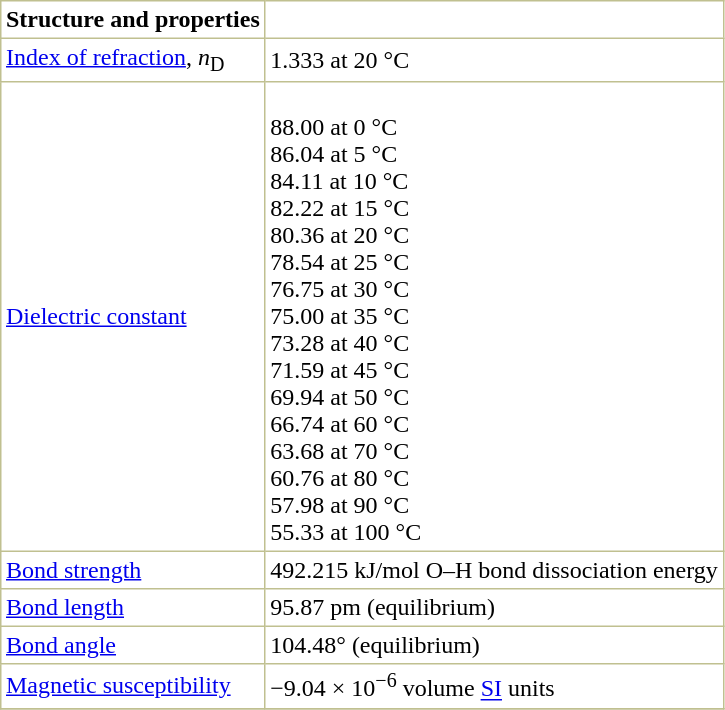<table border="1" cellspacing="0" cellpadding="3" style="margin: 0 0 0 0.5em; background: #FFFFFF; border-collapse: collapse; border-color: #C0C090;">
<tr>
<th>Structure and properties</th>
</tr>
<tr>
<td><a href='#'>Index of refraction</a>, <em>n</em><sub>D</sub></td>
<td>1.333 at 20 °C</td>
</tr>
<tr>
<td><a href='#'>Dielectric constant</a></td>
<td><br>88.00 at 0 °C<br>
86.04 at 5 °C<br>
84.11 at 10 °C<br>
82.22 at 15 °C<br>
80.36 at 20 °C<br>
78.54 at 25 °C<br>
76.75 at 30 °C<br>
75.00 at 35 °C<br>
73.28 at 40 °C<br>
71.59 at 45 °C<br>
69.94 at 50 °C<br>
66.74 at 60 °C<br>
63.68 at 70 °C<br>
60.76 at 80 °C<br>
57.98 at 90 °C<br>
55.33 at 100 °C</td>
</tr>
<tr>
<td><a href='#'>Bond strength</a></td>
<td>492.215 kJ/mol O–H bond dissociation energy</td>
</tr>
<tr>
<td><a href='#'>Bond length</a></td>
<td>95.87 pm (equilibrium)</td>
</tr>
<tr>
<td><a href='#'>Bond angle</a></td>
<td>104.48° (equilibrium) </td>
</tr>
<tr>
<td><a href='#'>Magnetic susceptibility</a></td>
<td>−9.04 × 10<sup>−6</sup> volume <a href='#'>SI</a> units</td>
</tr>
<tr>
</tr>
</table>
